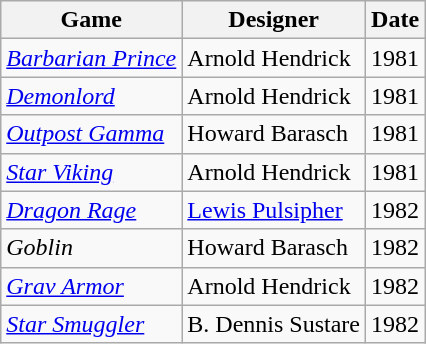<table class="wikitable">
<tr>
<th>Game</th>
<th>Designer</th>
<th>Date</th>
</tr>
<tr>
<td><em><a href='#'>Barbarian Prince</a></em></td>
<td>Arnold Hendrick</td>
<td>1981</td>
</tr>
<tr>
<td><em><a href='#'>Demonlord</a></em></td>
<td>Arnold Hendrick</td>
<td>1981</td>
</tr>
<tr>
<td><em><a href='#'>Outpost Gamma</a></em></td>
<td>Howard Barasch</td>
<td>1981</td>
</tr>
<tr>
<td><em><a href='#'>Star Viking</a></em></td>
<td>Arnold Hendrick</td>
<td>1981</td>
</tr>
<tr>
<td><em><a href='#'>Dragon Rage</a></em></td>
<td><a href='#'>Lewis Pulsipher</a></td>
<td>1982</td>
</tr>
<tr>
<td><em>Goblin</em></td>
<td>Howard Barasch</td>
<td>1982</td>
</tr>
<tr>
<td><em><a href='#'>Grav Armor</a></em></td>
<td>Arnold Hendrick</td>
<td>1982</td>
</tr>
<tr>
<td><em><a href='#'>Star Smuggler</a></em></td>
<td>B. Dennis Sustare</td>
<td>1982</td>
</tr>
</table>
